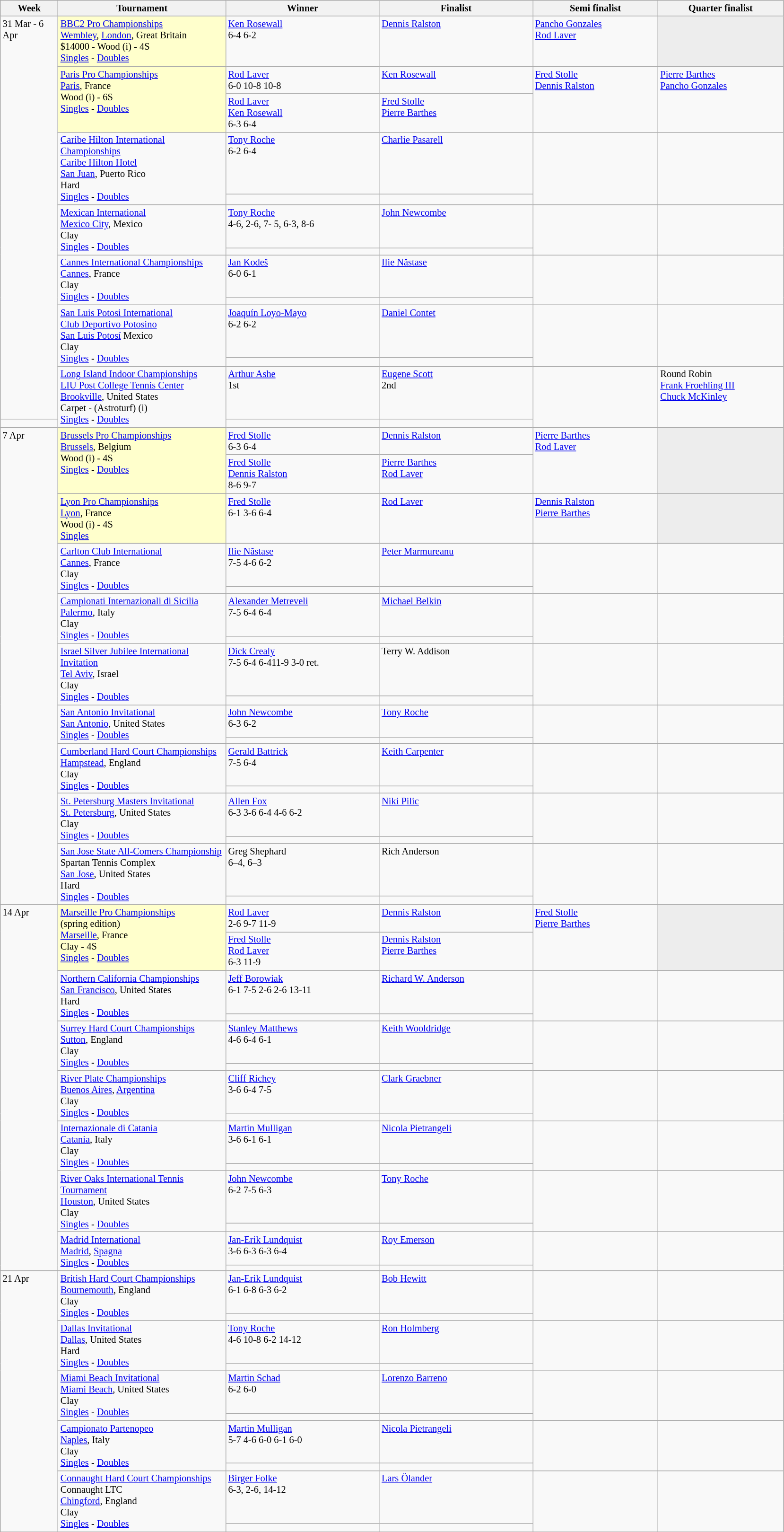<table class="wikitable" style="font-size:85%;">
<tr>
<th width="75">Week</th>
<th width="230">Tournament</th>
<th width="210">Winner</th>
<th width="210">Finalist</th>
<th width="170">Semi finalist</th>
<th width="170">Quarter finalist</th>
</tr>
<tr valign=top>
<td rowspan=12>31 Mar - 6 Apr</td>
<td bgcolor="#ffc" rowspan=1><a href='#'>BBC2 Pro Championships</a><br><a href='#'>Wembley</a>, <a href='#'>London</a>, Great Britain<br>$14000 - Wood (i) - 4S<br><a href='#'>Singles</a> - <a href='#'>Doubles</a></td>
<td> <a href='#'>Ken Rosewall</a><br>6-4 6-2</td>
<td> <a href='#'>Dennis Ralston</a></td>
<td rowspan=1> <a href='#'>Pancho Gonzales</a><br> <a href='#'>Rod Laver</a></td>
<td style="background:#ededed;" rowspan=1></td>
</tr>
<tr valign=top>
<td bgcolor="#ffc" rowspan=2><a href='#'>Paris Pro Championships</a><br><a href='#'>Paris</a>, France<br>Wood (i) - 6S<br><a href='#'>Singles</a> - <a href='#'>Doubles</a></td>
<td> <a href='#'>Rod Laver</a><br>6-0 10-8 10-8</td>
<td> <a href='#'>Ken Rosewall</a></td>
<td rowspan=2> <a href='#'>Fred Stolle</a><br> <a href='#'>Dennis Ralston</a></td>
<td rowspan=2> <a href='#'>Pierre Barthes</a><br> <a href='#'>Pancho Gonzales</a></td>
</tr>
<tr valign=top>
<td> <a href='#'>Rod Laver</a><br> <a href='#'>Ken Rosewall</a><br>6-3 6-4</td>
<td> <a href='#'>Fred Stolle</a><br> <a href='#'>Pierre Barthes</a></td>
</tr>
<tr valign=top>
<td rowspan=2><a href='#'>Caribe Hilton International Championships</a><br><a href='#'>Caribe Hilton Hotel</a><br><a href='#'>San Juan</a>, Puerto Rico<br>Hard<br><a href='#'>Singles</a> - <a href='#'>Doubles</a></td>
<td> <a href='#'>Tony Roche</a><br>6-2 6-4</td>
<td> <a href='#'>Charlie Pasarell</a></td>
<td rowspan=2></td>
<td rowspan=2></td>
</tr>
<tr valign=top>
<td></td>
<td></td>
</tr>
<tr valign=top>
<td rowspan=2><a href='#'>Mexican International</a><br><a href='#'>Mexico City</a>, Mexico<br>Clay<br><a href='#'>Singles</a> - <a href='#'>Doubles</a></td>
<td> <a href='#'>Tony Roche</a><br> 4-6, 2-6, 7- 5, 6-3, 8-6</td>
<td> <a href='#'>John Newcombe</a></td>
<td rowspan=2></td>
<td rowspan=2></td>
</tr>
<tr valign=top>
<td></td>
<td></td>
</tr>
<tr valign=top>
<td rowspan=2><a href='#'>Cannes International Championships</a><br><a href='#'>Cannes</a>, France<br>Clay<br><a href='#'>Singles</a> - <a href='#'>Doubles</a></td>
<td> <a href='#'>Jan Kodeš</a><br>6-0 6-1</td>
<td> <a href='#'>Ilie Năstase</a></td>
<td rowspan=2></td>
<td rowspan=2></td>
</tr>
<tr valign=top>
<td></td>
<td></td>
</tr>
<tr valign=top>
<td rowspan=2><a href='#'>San Luis Potosi International</a><br><a href='#'>Club Deportivo Potosino</a><br><a href='#'>San Luis Potosí</a> Mexico<br>Clay<br><a href='#'>Singles</a> - <a href='#'>Doubles</a></td>
<td> <a href='#'>Joaquín Loyo-Mayo</a><br>6-2 6-2</td>
<td> <a href='#'>Daniel Contet</a></td>
<td rowspan=2></td>
<td rowspan=2></td>
</tr>
<tr valign=top>
<td></td>
<td></td>
</tr>
<tr valign=top>
<td rowspan=2><a href='#'>Long Island Indoor Championships</a><br><a href='#'>LIU Post College Tennis Center</a><br><a href='#'>Brookville</a>, United States<br>Carpet - (Astroturf) (i)<br><a href='#'>Singles</a> - <a href='#'>Doubles</a></td>
<td> <a href='#'>Arthur Ashe</a><br>1st</td>
<td> <a href='#'>Eugene Scott</a><br>2nd</td>
<td rowspan=2></td>
<td rowspan=2>Round Robin<br>  <a href='#'>Frank Froehling III</a><br> <a href='#'>Chuck McKinley</a></td>
</tr>
<tr valign=top>
<td></td>
<td></td>
</tr>
<tr valign=top>
<td rowspan=17>7 Apr</td>
<td bgcolor="#ffc" rowspan=2><a href='#'>Brussels Pro Championships</a><br><a href='#'>Brussels</a>, Belgium<br>Wood (i) - 4S<br><a href='#'>Singles</a> - <a href='#'>Doubles</a></td>
<td> <a href='#'>Fred Stolle</a><br>6-3 6-4</td>
<td> <a href='#'>Dennis Ralston</a></td>
<td rowspan=2> <a href='#'>Pierre Barthes</a><br> <a href='#'>Rod Laver</a></td>
<td style="background:#ededed;" rowspan=2></td>
</tr>
<tr valign=top>
<td> <a href='#'>Fred Stolle</a><br> <a href='#'>Dennis Ralston</a><br>8-6 9-7</td>
<td> <a href='#'>Pierre Barthes</a><br> <a href='#'>Rod Laver</a></td>
</tr>
<tr valign=top>
<td bgcolor="#ffc" rowspan=1><a href='#'>Lyon Pro Championships</a><br><a href='#'>Lyon</a>, France<br>Wood (i) - 4S<br><a href='#'>Singles</a></td>
<td> <a href='#'>Fred Stolle</a><br>6-1 3-6 6-4</td>
<td> <a href='#'>Rod Laver</a></td>
<td rowspan=1> <a href='#'>Dennis Ralston</a><br> <a href='#'>Pierre Barthes</a></td>
<td style="background:#ededed;" rowspan=1></td>
</tr>
<tr valign=top>
<td rowspan=2><a href='#'>Carlton Club International</a><br><a href='#'>Cannes</a>, France<br>Clay<br><a href='#'>Singles</a> - <a href='#'>Doubles</a></td>
<td> <a href='#'>Ilie Năstase</a><br>7-5 4-6 6-2</td>
<td> <a href='#'>Peter Marmureanu</a></td>
<td rowspan=2></td>
<td rowspan=2></td>
</tr>
<tr valign=top>
<td></td>
<td></td>
</tr>
<tr valign=top>
<td rowspan=2><a href='#'>Campionati Internazionali di Sicilia</a><br><a href='#'>Palermo</a>, Italy<br>Clay<br><a href='#'>Singles</a> - <a href='#'>Doubles</a></td>
<td> <a href='#'>Alexander Metreveli</a><br>7-5 6-4 6-4</td>
<td> <a href='#'>Michael Belkin</a></td>
<td rowspan=2></td>
<td rowspan=2></td>
</tr>
<tr valign=top>
<td></td>
<td></td>
</tr>
<tr valign=top>
<td rowspan=2><a href='#'>Israel Silver Jubilee International Invitation</a><br><a href='#'>Tel Aviv</a>, Israel<br>Clay<br><a href='#'>Singles</a> - <a href='#'>Doubles</a></td>
<td> <a href='#'>Dick Crealy</a><br>7-5 6-4 6-411-9 3-0 ret.</td>
<td> Terry W. Addison</td>
<td rowspan=2></td>
<td rowspan=2></td>
</tr>
<tr valign=top>
<td></td>
<td></td>
</tr>
<tr valign=top>
<td rowspan=2><a href='#'>San Antonio Invitational</a><br><a href='#'>San Antonio</a>, United States<br><a href='#'>Singles</a> - <a href='#'>Doubles</a></td>
<td> <a href='#'>John Newcombe</a><br>6-3 6-2</td>
<td> <a href='#'>Tony Roche</a></td>
<td rowspan=2></td>
<td rowspan=2></td>
</tr>
<tr valign=top>
<td></td>
<td></td>
</tr>
<tr valign=top>
<td rowspan=2><a href='#'>Cumberland Hard Court Championships</a><br><a href='#'>Hampstead</a>, England<br>Clay<br><a href='#'>Singles</a> - <a href='#'>Doubles</a></td>
<td> <a href='#'>Gerald Battrick</a><br>7-5 6-4</td>
<td> <a href='#'>Keith Carpenter</a></td>
<td rowspan=2></td>
<td rowspan=2></td>
</tr>
<tr valign=top>
<td></td>
<td></td>
</tr>
<tr valign=top>
<td rowspan=2><a href='#'>St. Petersburg Masters Invitational</a><br><a href='#'>St. Petersburg</a>, United States<br>Clay<br><a href='#'>Singles</a> - <a href='#'>Doubles</a></td>
<td> <a href='#'>Allen Fox</a><br>6-3 3-6 6-4 4-6 6-2</td>
<td> <a href='#'>Niki Pilic</a></td>
<td rowspan=2></td>
<td rowspan=2></td>
</tr>
<tr valign=top>
<td></td>
<td></td>
</tr>
<tr valign=top>
<td rowspan=2><a href='#'>San Jose State All-Comers Championship</a> <br>Spartan Tennis Complex<br><a href='#'>San Jose</a>, United States<br>Hard<br><a href='#'>Singles</a> - <a href='#'>Doubles</a></td>
<td> Greg Shephard<br>6–4, 6–3</td>
<td> Rich Anderson</td>
<td rowspan=2></td>
<td rowspan=2></td>
</tr>
<tr valign=top>
<td></td>
<td></td>
</tr>
<tr valign=top>
<td rowspan=14>14 Apr</td>
<td bgcolor="#ffc" rowspan=2><a href='#'>Marseille Pro Championships</a><br>(spring edition)<br><a href='#'>Marseille</a>, France<br>Clay - 4S<br><a href='#'>Singles</a> - <a href='#'>Doubles</a></td>
<td> <a href='#'>Rod Laver</a><br>2-6 9-7 11-9</td>
<td> <a href='#'>Dennis Ralston</a></td>
<td rowspan=2> <a href='#'>Fred Stolle</a><br> <a href='#'>Pierre Barthes</a></td>
<td style="background:#ededed;" rowspan=2></td>
</tr>
<tr valign=top>
<td> <a href='#'>Fred Stolle</a><br> <a href='#'>Rod Laver</a><br>6-3 11-9</td>
<td> <a href='#'>Dennis Ralston</a><br> <a href='#'>Pierre Barthes</a></td>
</tr>
<tr valign=top>
<td rowspan=2><a href='#'>Northern California Championships</a><br><a href='#'>San Francisco</a>, United States<br>Hard<br><a href='#'>Singles</a> - <a href='#'>Doubles</a></td>
<td> <a href='#'>Jeff Borowiak</a><br>6-1 7-5 2-6 2-6 13-11</td>
<td> <a href='#'>Richard W. Anderson</a></td>
<td rowspan=2></td>
<td rowspan=2></td>
</tr>
<tr valign=top>
<td></td>
<td></td>
</tr>
<tr valign=top>
<td rowspan=2><a href='#'>Surrey Hard Court Championships</a> <br><a href='#'>Sutton</a>, England<br>Clay<br><a href='#'>Singles</a> - <a href='#'>Doubles</a></td>
<td> <a href='#'>Stanley Matthews</a><br>4-6 6-4 6-1</td>
<td> <a href='#'>Keith Wooldridge</a></td>
<td rowspan=2></td>
<td rowspan=2></td>
</tr>
<tr valign=top>
<td></td>
<td></td>
</tr>
<tr valign=top>
<td rowspan=2><a href='#'>River Plate Championships</a><br><a href='#'>Buenos Aires</a>, <a href='#'>Argentina</a><br>Clay<br><a href='#'>Singles</a> - <a href='#'>Doubles</a></td>
<td> <a href='#'>Cliff Richey</a><br>3-6 6-4 7-5</td>
<td> <a href='#'>Clark Graebner</a></td>
<td rowspan=2></td>
<td rowspan=2></td>
</tr>
<tr valign=top>
<td></td>
<td></td>
</tr>
<tr valign=top>
<td rowspan=2><a href='#'>Internazionale di Catania</a><br><a href='#'>Catania</a>, Italy<br>Clay<br><a href='#'>Singles</a> - <a href='#'>Doubles</a></td>
<td> <a href='#'>Martin Mulligan</a><br>3-6 6-1 6-1</td>
<td> <a href='#'>Nicola Pietrangeli</a></td>
<td rowspan=2></td>
<td rowspan=2></td>
</tr>
<tr valign=top>
<td></td>
<td></td>
</tr>
<tr valign=top>
<td rowspan=2><a href='#'>River Oaks International Tennis Tournament</a><br><a href='#'>Houston</a>, United States<br>Clay<br><a href='#'>Singles</a> - <a href='#'>Doubles</a></td>
<td> <a href='#'>John Newcombe</a><br>6-2 7-5 6-3</td>
<td> <a href='#'>Tony Roche</a></td>
<td rowspan=2></td>
<td rowspan=2></td>
</tr>
<tr valign=top>
<td></td>
<td></td>
</tr>
<tr valign=top>
<td rowspan=2><a href='#'>Madrid International</a><br><a href='#'>Madrid</a>, <a href='#'>Spagna</a><br><a href='#'>Singles</a> - <a href='#'>Doubles</a></td>
<td> <a href='#'>Jan-Erik Lundquist</a><br>3-6 6-3 6-3 6-4</td>
<td> <a href='#'>Roy Emerson</a></td>
<td rowspan=2></td>
<td rowspan=2></td>
</tr>
<tr valign=top>
<td></td>
<td></td>
</tr>
<tr valign=top>
<td rowspan=10>21 Apr</td>
<td rowspan=2><a href='#'>British Hard Court Championships</a><br><a href='#'>Bournemouth</a>, England<br>Clay<br><a href='#'>Singles</a> - <a href='#'>Doubles</a></td>
<td> <a href='#'>Jan-Erik Lundquist</a><br>6-1 6-8 6-3 6-2</td>
<td> <a href='#'>Bob Hewitt</a></td>
<td rowspan=2></td>
<td rowspan=2></td>
</tr>
<tr valign=top>
<td></td>
<td></td>
</tr>
<tr valign=top>
<td rowspan=2><a href='#'>Dallas Invitational</a> <br><a href='#'>Dallas</a>, United States<br>Hard<br> <a href='#'>Singles</a> - <a href='#'>Doubles</a></td>
<td> <a href='#'>Tony Roche</a><br>4-6 10-8 6-2 14-12</td>
<td> <a href='#'>Ron Holmberg</a></td>
<td rowspan=2></td>
<td rowspan=2></td>
</tr>
<tr valign=top>
<td></td>
<td></td>
</tr>
<tr valign=top>
<td rowspan=2><a href='#'>Miami Beach Invitational</a><br><a href='#'>Miami Beach</a>, United States<br>Clay<br><a href='#'>Singles</a> - <a href='#'>Doubles</a></td>
<td> <a href='#'>Martin Schad</a><br>6-2 6-0</td>
<td> <a href='#'>Lorenzo Barreno</a></td>
<td rowspan=2></td>
<td rowspan=2></td>
</tr>
<tr valign=top>
<td></td>
<td></td>
</tr>
<tr valign=top>
<td rowspan=2><a href='#'>Campionato Partenopeo</a><br><a href='#'>Naples</a>, Italy<br>Clay<br><a href='#'>Singles</a> - <a href='#'>Doubles</a></td>
<td> <a href='#'>Martin Mulligan</a><br>5-7 4-6 6-0 6-1 6-0</td>
<td> <a href='#'>Nicola Pietrangeli</a></td>
<td rowspan=2></td>
<td rowspan=2></td>
</tr>
<tr valign=top>
<td></td>
<td></td>
</tr>
<tr valign=top>
<td rowspan=2><a href='#'>Connaught Hard Court Championships</a><br>Connaught LTC<br><a href='#'>Chingford</a>, England<br>Clay<br><a href='#'>Singles</a> - <a href='#'>Doubles</a></td>
<td> <a href='#'>Birger Folke</a><br>6-3, 2-6, 14-12</td>
<td> <a href='#'>Lars Ölander</a></td>
<td rowspan=2></td>
<td rowspan=2></td>
</tr>
<tr valign=top>
<td></td>
<td></td>
</tr>
<tr valign=top>
</tr>
</table>
